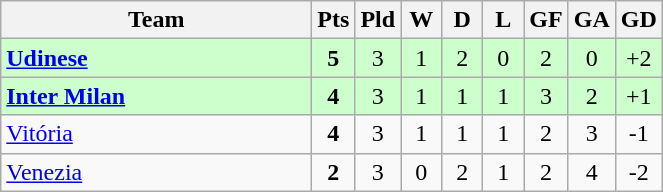<table class="wikitable" style="text-align:center;">
<tr>
<th width=200>Team</th>
<th width=20>Pts</th>
<th width=20>Pld</th>
<th width=20>W</th>
<th width=20>D</th>
<th width=20>L</th>
<th width=20>GF</th>
<th width=20>GA</th>
<th width=20>GD</th>
</tr>
<tr style="background:#ccffcc">
<td style="text-align:left"><strong> <a href='#'>Udinese</a></strong></td>
<td><strong>5</strong></td>
<td>3</td>
<td>1</td>
<td>2</td>
<td>0</td>
<td>2</td>
<td>0</td>
<td>+2</td>
</tr>
<tr style="background:#ccffcc">
<td style="text-align:left"><strong> <a href='#'>Inter Milan</a></strong></td>
<td><strong>4</strong></td>
<td>3</td>
<td>1</td>
<td>1</td>
<td>1</td>
<td>3</td>
<td>2</td>
<td>+1</td>
</tr>
<tr>
<td style="text-align:left"> <a href='#'>Vitória</a></td>
<td><strong>4</strong></td>
<td>3</td>
<td>1</td>
<td>1</td>
<td>1</td>
<td>2</td>
<td>3</td>
<td>-1</td>
</tr>
<tr>
<td style="text-align:left"> <a href='#'>Venezia</a></td>
<td><strong>2</strong></td>
<td>3</td>
<td>0</td>
<td>2</td>
<td>1</td>
<td>2</td>
<td>4</td>
<td>-2</td>
</tr>
</table>
